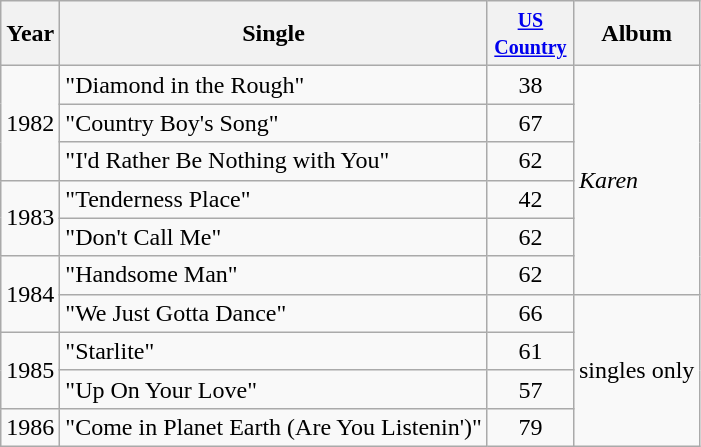<table class="wikitable">
<tr>
<th>Year</th>
<th>Single</th>
<th width="50"><small><a href='#'>US Country</a></small></th>
<th>Album</th>
</tr>
<tr>
<td rowspan="3">1982</td>
<td>"Diamond in the Rough"</td>
<td align="center">38</td>
<td rowspan="6"><em>Karen</em></td>
</tr>
<tr>
<td>"Country Boy's Song"</td>
<td align="center">67</td>
</tr>
<tr>
<td>"I'd Rather Be Nothing with You"</td>
<td align="center">62</td>
</tr>
<tr>
<td rowspan="2">1983</td>
<td>"Tenderness Place"</td>
<td align="center">42</td>
</tr>
<tr>
<td>"Don't Call Me"</td>
<td align="center">62</td>
</tr>
<tr>
<td rowspan="2">1984</td>
<td>"Handsome Man"</td>
<td align="center">62</td>
</tr>
<tr>
<td>"We Just Gotta Dance"</td>
<td align="center">66</td>
<td rowspan="4">singles only</td>
</tr>
<tr>
<td rowspan="2">1985</td>
<td>"Starlite"</td>
<td align="center">61</td>
</tr>
<tr>
<td>"Up On Your Love"</td>
<td align="center">57</td>
</tr>
<tr>
<td>1986</td>
<td>"Come in Planet Earth (Are You Listenin')"</td>
<td align="center">79</td>
</tr>
</table>
